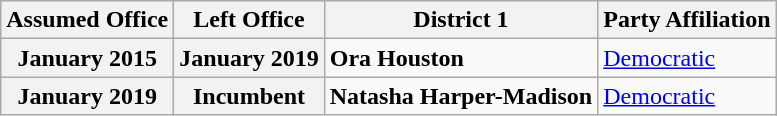<table class="wikitable" border="1">
<tr>
<th>Assumed Office</th>
<th>Left Office</th>
<th>District 1</th>
<th>Party Affiliation</th>
</tr>
<tr>
<th>January 2015</th>
<th>January 2019</th>
<td><strong>Ora Houston</strong></td>
<td><a href='#'>Democratic</a></td>
</tr>
<tr>
<th>January 2019</th>
<th>Incumbent</th>
<td><strong>Natasha Harper-Madison</strong></td>
<td><a href='#'>Democratic</a></td>
</tr>
</table>
